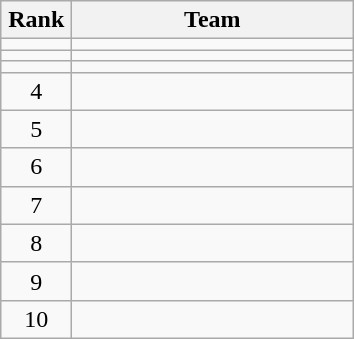<table class="wikitable" style="text-align: center;">
<tr>
<th width=40>Rank</th>
<th width=180>Team</th>
</tr>
<tr align=center>
<td></td>
<td style="text-align:left;"></td>
</tr>
<tr align=center>
<td></td>
<td style="text-align:left;"></td>
</tr>
<tr align=center>
<td></td>
<td style="text-align:left;"></td>
</tr>
<tr align=center>
<td>4</td>
<td style="text-align:left;"></td>
</tr>
<tr align=center>
<td>5</td>
<td style="text-align:left;"></td>
</tr>
<tr align=center>
<td>6</td>
<td style="text-align:left;"></td>
</tr>
<tr align=center>
<td>7</td>
<td style="text-align:left;"></td>
</tr>
<tr align=center>
<td>8</td>
<td style="text-align:left;"></td>
</tr>
<tr align=center>
<td>9</td>
<td style="text-align:left;"></td>
</tr>
<tr align=center>
<td>10</td>
<td style="text-align:left;"></td>
</tr>
</table>
